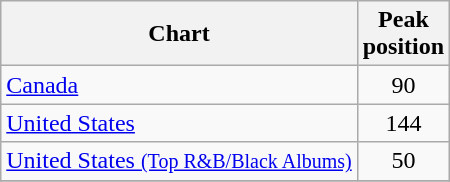<table class="wikitable sortable">
<tr>
<th align="left">Chart</th>
<th align="left">Peak<br>position</th>
</tr>
<tr>
<td align="left"><a href='#'>Canada</a></td>
<td align="center">90</td>
</tr>
<tr>
<td align="left"><a href='#'>United States</a></td>
<td align="center">144</td>
</tr>
<tr>
<td align="left"><a href='#'>United States <small>(Top R&B/Black Albums)</small></a></td>
<td align="center">50</td>
</tr>
<tr>
</tr>
</table>
